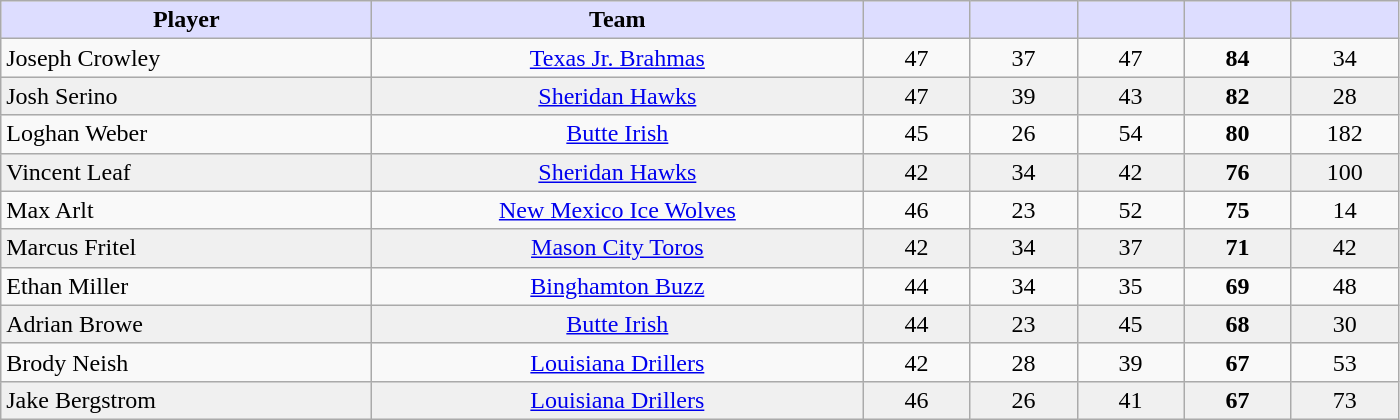<table class="wikitable sortable" style="text-align: center">
<tr>
<th style="background:#ddf; width: 15em;">Player</th>
<th style="background:#ddf; width: 20em;">Team</th>
<th style="background:#ddf; width: 4em;"></th>
<th style="background:#ddf; width: 4em;"></th>
<th style="background:#ddf; width: 4em;"></th>
<th style="background:#ddf; width: 4em;"></th>
<th style="background:#ddf; width: 4em;"></th>
</tr>
<tr>
<td align=left>Joseph Crowley</td>
<td><a href='#'>Texas Jr. Brahmas</a></td>
<td>47</td>
<td>37</td>
<td>47</td>
<td><strong>84</strong></td>
<td>34</td>
</tr>
<tr bgcolor=f0f0f0>
<td align=left>Josh Serino</td>
<td><a href='#'>Sheridan Hawks</a></td>
<td>47</td>
<td>39</td>
<td>43</td>
<td><strong>82</strong></td>
<td>28</td>
</tr>
<tr>
<td align=left>Loghan Weber</td>
<td><a href='#'>Butte Irish</a></td>
<td>45</td>
<td>26</td>
<td>54</td>
<td><strong>80</strong></td>
<td>182</td>
</tr>
<tr bgcolor=f0f0f0>
<td align=left>Vincent Leaf</td>
<td><a href='#'>Sheridan Hawks</a></td>
<td>42</td>
<td>34</td>
<td>42</td>
<td><strong>76</strong></td>
<td>100</td>
</tr>
<tr>
<td align=left>Max Arlt</td>
<td><a href='#'>New Mexico Ice Wolves</a></td>
<td>46</td>
<td>23</td>
<td>52</td>
<td><strong>75</strong></td>
<td>14</td>
</tr>
<tr bgcolor=f0f0f0>
<td align=left>Marcus Fritel</td>
<td><a href='#'>Mason City Toros</a></td>
<td>42</td>
<td>34</td>
<td>37</td>
<td><strong>71</strong></td>
<td>42</td>
</tr>
<tr>
<td align=left>Ethan Miller</td>
<td><a href='#'>Binghamton Buzz</a></td>
<td>44</td>
<td>34</td>
<td>35</td>
<td><strong>69</strong></td>
<td>48</td>
</tr>
<tr bgcolor=f0f0f0>
<td align=left>Adrian Browe</td>
<td><a href='#'>Butte Irish</a></td>
<td>44</td>
<td>23</td>
<td>45</td>
<td><strong>68</strong></td>
<td>30</td>
</tr>
<tr>
<td align=left>Brody Neish</td>
<td><a href='#'>Louisiana Drillers</a></td>
<td>42</td>
<td>28</td>
<td>39</td>
<td><strong>67</strong></td>
<td>53</td>
</tr>
<tr bgcolor=f0f0f0>
<td align=left>Jake Bergstrom</td>
<td><a href='#'>Louisiana Drillers</a></td>
<td>46</td>
<td>26</td>
<td>41</td>
<td><strong>67</strong></td>
<td>73</td>
</tr>
</table>
